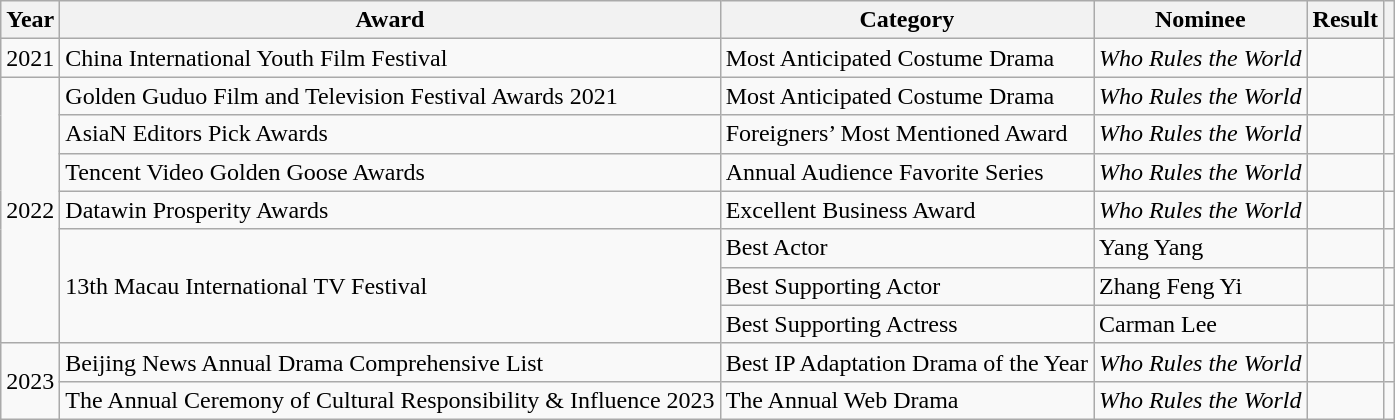<table class="wikitable sortable">
<tr>
<th>Year</th>
<th>Award</th>
<th>Category</th>
<th>Nominee</th>
<th>Result</th>
<th></th>
</tr>
<tr>
<td>2021</td>
<td>China International Youth Film Festival</td>
<td>Most Anticipated Costume Drama</td>
<td><em>Who Rules the World</em></td>
<td></td>
<td></td>
</tr>
<tr>
<td rowspan="7">2022</td>
<td>Golden Guduo Film and Television Festival Awards 2021</td>
<td>Most Anticipated Costume Drama</td>
<td><em>Who Rules the World</em></td>
<td></td>
<td></td>
</tr>
<tr>
<td>AsiaN Editors Pick Awards</td>
<td>Foreigners’ Most Mentioned Award</td>
<td><em>Who Rules the World</em></td>
<td></td>
<td></td>
</tr>
<tr>
<td>Tencent Video Golden Goose Awards</td>
<td>Annual Audience Favorite Series</td>
<td><em>Who Rules the World</em></td>
<td></td>
<td></td>
</tr>
<tr>
<td>Datawin Prosperity Awards</td>
<td>Excellent Business Award</td>
<td><em>Who Rules the World</em></td>
<td></td>
<td></td>
</tr>
<tr>
<td rowspan="3">13th Macau International TV Festival</td>
<td>Best Actor</td>
<td>Yang Yang</td>
<td></td>
<td></td>
</tr>
<tr>
<td>Best Supporting Actor</td>
<td>Zhang Feng Yi</td>
<td></td>
<td></td>
</tr>
<tr>
<td>Best Supporting Actress</td>
<td>Carman Lee</td>
<td></td>
<td></td>
</tr>
<tr>
<td rowspan="2">2023</td>
<td>Beijing News Annual Drama Comprehensive List</td>
<td>Best IP Adaptation Drama of the Year</td>
<td><em>Who Rules the World</em></td>
<td></td>
<td></td>
</tr>
<tr>
<td>The Annual Ceremony of Cultural Responsibility & Influence 2023</td>
<td>The Annual Web Drama</td>
<td><em>Who Rules the World</em></td>
<td></td>
<td></td>
</tr>
</table>
